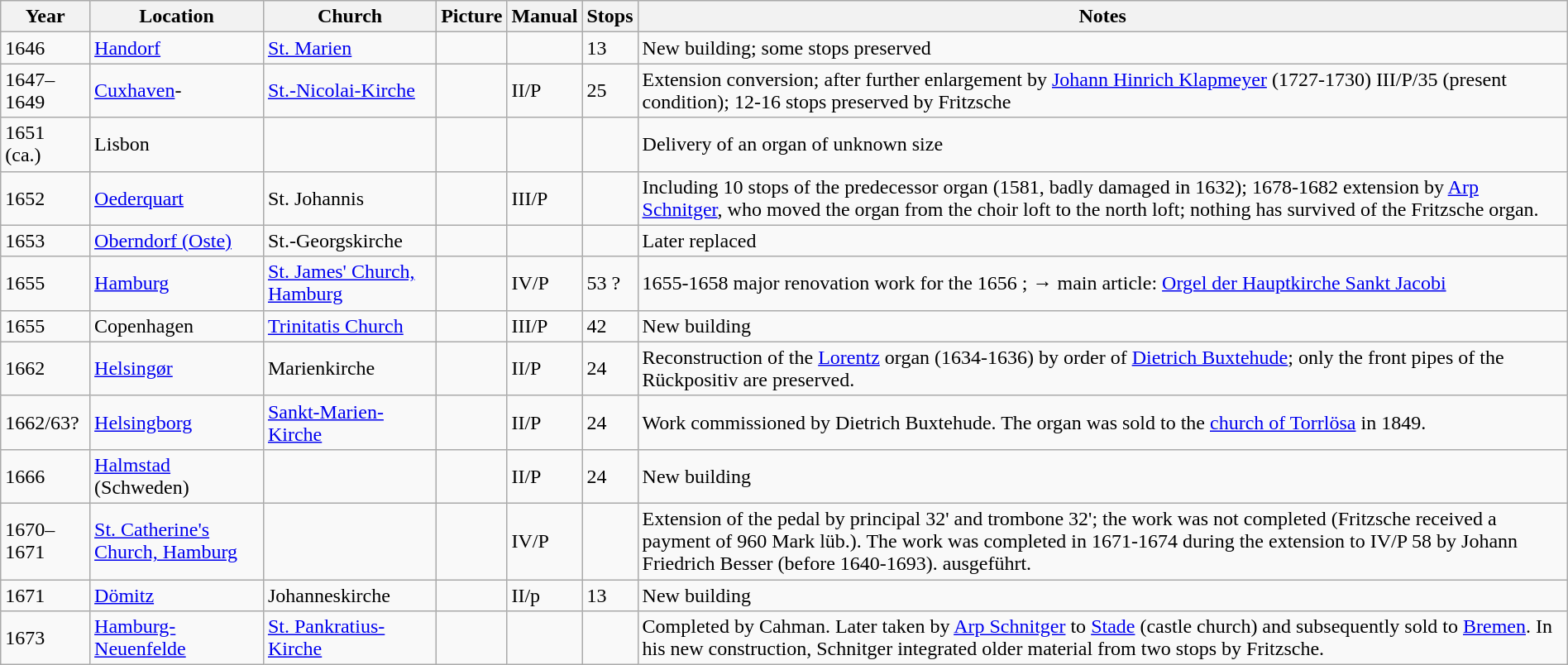<table class="wikitable sortable" style="width:100%">
<tr class="hintergrundfarbe5">
<th>Year</th>
<th>Location</th>
<th>Church</th>
<th class=unsortable>Picture</th>
<th>Manual</th>
<th>Stops</th>
<th class="unsortable">Notes</th>
</tr>
<tr>
<td>1646</td>
<td><a href='#'>Handorf</a></td>
<td><a href='#'>St. Marien</a></td>
<td></td>
<td></td>
<td>13</td>
<td>New building; some stops preserved</td>
</tr>
<tr>
<td>1647–1649</td>
<td><a href='#'>Cuxhaven</a>-</td>
<td><a href='#'>St.-Nicolai-Kirche</a></td>
<td></td>
<td>II/P</td>
<td>25</td>
<td>Extension conversion; after further enlargement by <a href='#'>Johann Hinrich Klapmeyer</a> (1727-1730) III/P/35 (present condition); 12-16 stops preserved by Fritzsche</td>
</tr>
<tr>
<td>1651 (ca.)</td>
<td>Lisbon</td>
<td></td>
<td></td>
<td></td>
<td></td>
<td>Delivery of an organ of unknown size</td>
</tr>
<tr>
<td>1652</td>
<td><a href='#'>Oederquart</a></td>
<td>St. Johannis</td>
<td></td>
<td>III/P</td>
<td></td>
<td>Including 10 stops of the predecessor organ (1581, badly damaged in 1632); 1678-1682 extension by <a href='#'>Arp Schnitger</a>, who moved the organ from the choir loft to the north loft; nothing has survived of the Fritzsche organ.</td>
</tr>
<tr>
<td>1653</td>
<td><a href='#'>Oberndorf (Oste)</a></td>
<td>St.-Georgskirche</td>
<td></td>
<td></td>
<td></td>
<td>Later replaced</td>
</tr>
<tr>
<td>1655</td>
<td><a href='#'>Hamburg</a></td>
<td><a href='#'>St. James' Church, Hamburg</a></td>
<td></td>
<td>IV/P</td>
<td>53 ?</td>
<td>1655-1658 major renovation work for the 1656 ; → main article: <a href='#'>Orgel der Hauptkirche Sankt Jacobi</a></td>
</tr>
<tr>
<td>1655</td>
<td>Copenhagen</td>
<td><a href='#'>Trinitatis Church</a></td>
<td></td>
<td>III/P</td>
<td>42</td>
<td>New building</td>
</tr>
<tr>
<td>1662</td>
<td><a href='#'>Helsingør</a></td>
<td>Marienkirche</td>
<td></td>
<td>II/P</td>
<td>24</td>
<td>Reconstruction of the <a href='#'>Lorentz</a> organ (1634-1636) by order of <a href='#'>Dietrich Buxtehude</a>; only the front pipes of the Rückpositiv are preserved.</td>
</tr>
<tr>
<td>1662/63?</td>
<td><a href='#'>Helsingborg</a></td>
<td><a href='#'>Sankt-Marien-Kirche</a></td>
<td></td>
<td>II/P</td>
<td>24</td>
<td>Work commissioned by Dietrich Buxtehude. The organ was sold to the <a href='#'>church of Torrlösa</a> in 1849.</td>
</tr>
<tr>
<td>1666</td>
<td><a href='#'>Halmstad</a> (Schweden)</td>
<td></td>
<td></td>
<td>II/P</td>
<td>24</td>
<td>New building</td>
</tr>
<tr>
<td>1670–1671</td>
<td><a href='#'>St. Catherine's Church, Hamburg</a></td>
<td></td>
<td></td>
<td>IV/P</td>
<td></td>
<td>Extension of the pedal by principal 32' and trombone 32'; the work was not completed (Fritzsche received a payment of 960 Mark lüb.). The work was completed in 1671-1674 during the extension to IV/P 58 by Johann Friedrich Besser (before 1640-1693). ausgeführt.</td>
</tr>
<tr>
<td>1671</td>
<td><a href='#'>Dömitz</a></td>
<td>Johanneskirche</td>
<td></td>
<td>II/p</td>
<td>13</td>
<td>New building</td>
</tr>
<tr>
<td>1673</td>
<td><a href='#'>Hamburg-Neuenfelde</a></td>
<td><a href='#'>St. Pankratius-Kirche</a></td>
<td></td>
<td></td>
<td></td>
<td>Completed by Cahman. Later taken by <a href='#'>Arp Schnitger</a> to <a href='#'>Stade</a> (castle church) and subsequently sold to <a href='#'>Bremen</a>. In his new construction, Schnitger integrated older material from two stops by Fritzsche.</td>
</tr>
</table>
